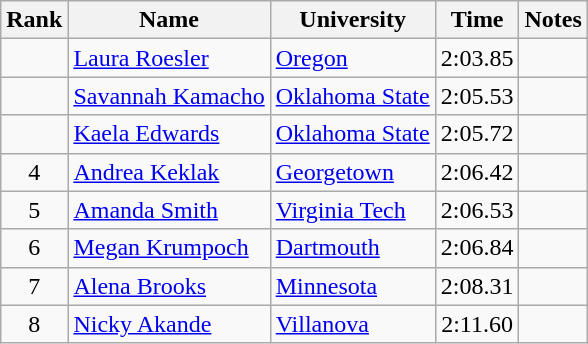<table class="wikitable sortable" style="text-align:center">
<tr>
<th>Rank</th>
<th>Name</th>
<th>University</th>
<th>Time</th>
<th>Notes</th>
</tr>
<tr>
<td></td>
<td align=left><a href='#'>Laura Roesler</a></td>
<td align=left><a href='#'>Oregon</a></td>
<td>2:03.85</td>
<td></td>
</tr>
<tr>
<td></td>
<td align=left><a href='#'>Savannah Kamacho</a></td>
<td align=left><a href='#'>Oklahoma State</a></td>
<td>2:05.53</td>
<td></td>
</tr>
<tr>
<td></td>
<td align=left><a href='#'>Kaela Edwards</a></td>
<td align=left><a href='#'>Oklahoma State</a></td>
<td>2:05.72</td>
<td></td>
</tr>
<tr>
<td>4</td>
<td align=left><a href='#'>Andrea Keklak</a></td>
<td align=left><a href='#'>Georgetown</a></td>
<td>2:06.42</td>
<td></td>
</tr>
<tr>
<td>5</td>
<td align=left><a href='#'>Amanda Smith</a></td>
<td align=left><a href='#'>Virginia Tech</a></td>
<td>2:06.53</td>
<td></td>
</tr>
<tr>
<td>6</td>
<td align=left><a href='#'>Megan Krumpoch</a></td>
<td align=left><a href='#'>Dartmouth</a></td>
<td>2:06.84</td>
<td></td>
</tr>
<tr>
<td>7</td>
<td align=left><a href='#'>Alena Brooks</a></td>
<td align=left><a href='#'>Minnesota</a></td>
<td>2:08.31</td>
<td></td>
</tr>
<tr>
<td>8</td>
<td align=left><a href='#'>Nicky Akande</a></td>
<td align=left><a href='#'>Villanova</a></td>
<td>2:11.60</td>
<td></td>
</tr>
</table>
